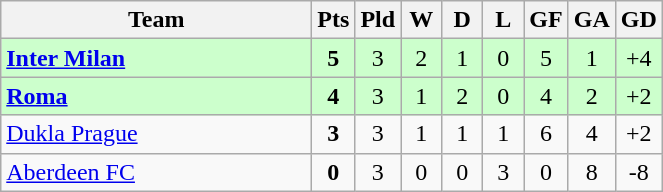<table class="wikitable" style="text-align:center;">
<tr>
<th width=200>Team</th>
<th width=20>Pts</th>
<th width=20>Pld</th>
<th width=20>W</th>
<th width=20>D</th>
<th width=20>L</th>
<th width=20>GF</th>
<th width=20>GA</th>
<th width=20>GD</th>
</tr>
<tr style="background:#ccffcc">
<td style="text-align:left"><strong> <a href='#'>Inter Milan</a></strong></td>
<td><strong>5</strong></td>
<td>3</td>
<td>2</td>
<td>1</td>
<td>0</td>
<td>5</td>
<td>1</td>
<td>+4</td>
</tr>
<tr style="background:#ccffcc">
<td style="text-align:left"><strong> <a href='#'>Roma</a></strong></td>
<td><strong>4</strong></td>
<td>3</td>
<td>1</td>
<td>2</td>
<td>0</td>
<td>4</td>
<td>2</td>
<td>+2</td>
</tr>
<tr>
<td style="text-align:left"> <a href='#'>Dukla Prague</a></td>
<td><strong>3</strong></td>
<td>3</td>
<td>1</td>
<td>1</td>
<td>1</td>
<td>6</td>
<td>4</td>
<td>+2</td>
</tr>
<tr>
<td style="text-align:left"> <a href='#'>Aberdeen FC</a></td>
<td><strong>0</strong></td>
<td>3</td>
<td>0</td>
<td>0</td>
<td>3</td>
<td>0</td>
<td>8</td>
<td>-8</td>
</tr>
</table>
